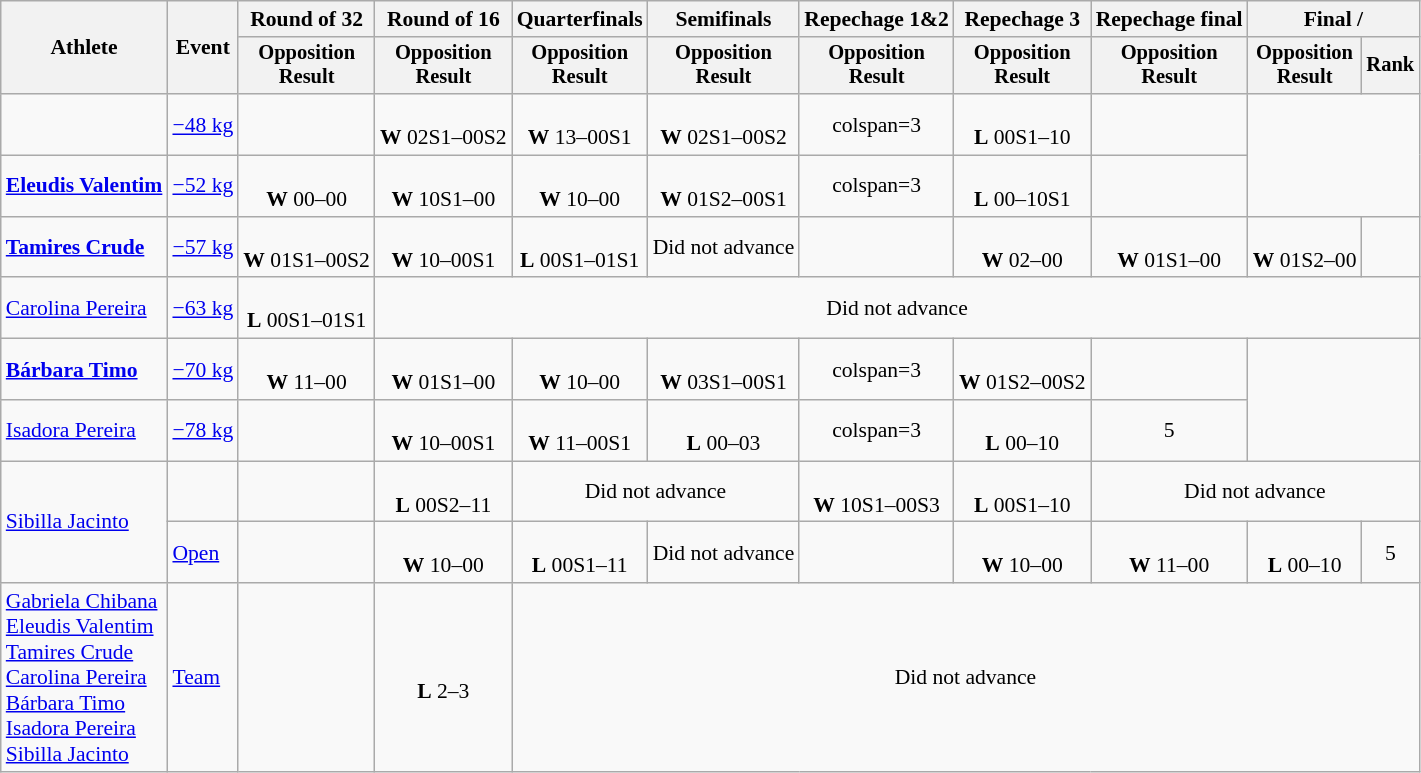<table class="wikitable" style="font-size:90%">
<tr>
<th rowspan="2">Athlete</th>
<th rowspan="2">Event</th>
<th>Round of 32</th>
<th>Round of 16</th>
<th>Quarterfinals</th>
<th>Semifinals</th>
<th>Repechage 1&2</th>
<th>Repechage 3</th>
<th>Repechage final</th>
<th colspan=2>Final / </th>
</tr>
<tr style="font-size:95%">
<th>Opposition<br>Result</th>
<th>Opposition<br>Result</th>
<th>Opposition<br>Result</th>
<th>Opposition<br>Result</th>
<th>Opposition<br>Result</th>
<th>Opposition<br>Result</th>
<th>Opposition<br>Result</th>
<th>Opposition<br>Result</th>
<th>Rank</th>
</tr>
<tr align=center>
<td align=left></td>
<td align=left><a href='#'>−48 kg</a></td>
<td></td>
<td><br><strong>W</strong> 02S1–00S2</td>
<td><br><strong>W</strong> 13–00S1</td>
<td><br><strong>W</strong> 02S1–00S2</td>
<td>colspan=3 </td>
<td><br><strong>L</strong> 00S1–10</td>
<td></td>
</tr>
<tr align=center>
<td align=left><strong><a href='#'>Eleudis Valentim</a></strong></td>
<td align=left><a href='#'>−52 kg</a></td>
<td><br><strong>W</strong> 00–00</td>
<td><br><strong>W</strong> 10S1–00</td>
<td><br><strong>W</strong> 10–00</td>
<td><br><strong>W</strong> 01S2–00S1</td>
<td>colspan=3 </td>
<td><br><strong>L</strong> 00–10S1</td>
<td></td>
</tr>
<tr align=center>
<td align=left><strong><a href='#'>Tamires Crude</a></strong></td>
<td align=left><a href='#'>−57 kg</a></td>
<td><br><strong>W</strong> 01S1–00S2</td>
<td><br><strong>W</strong> 10–00S1</td>
<td><br><strong>L</strong> 00S1–01S1</td>
<td>Did not advance</td>
<td></td>
<td><br><strong>W</strong> 02–00</td>
<td><br><strong>W</strong> 01S1–00</td>
<td><br><strong>W</strong> 01S2–00</td>
<td></td>
</tr>
<tr align=center>
<td align=left><a href='#'>Carolina Pereira</a></td>
<td align=left><a href='#'>−63 kg</a></td>
<td><br><strong>L</strong> 00S1–01S1</td>
<td colspan=8>Did not advance</td>
</tr>
<tr align=center>
<td align=left><strong><a href='#'>Bárbara Timo</a></strong></td>
<td align=left><a href='#'>−70 kg</a></td>
<td><br><strong>W</strong> 11–00</td>
<td><br><strong>W</strong> 01S1–00</td>
<td><br><strong>W</strong> 10–00</td>
<td><br><strong>W</strong> 03S1–00S1</td>
<td>colspan=3 </td>
<td><br><strong>W</strong> 01S2–00S2</td>
<td></td>
</tr>
<tr align=center>
<td align=left><a href='#'>Isadora Pereira</a></td>
<td align=left><a href='#'>−78 kg</a></td>
<td></td>
<td><br><strong>W</strong> 10–00S1</td>
<td><br><strong>W</strong> 11–00S1</td>
<td><br><strong>L</strong> 00–03</td>
<td>colspan=3 </td>
<td><br><strong>L</strong> 00–10</td>
<td>5</td>
</tr>
<tr align=center>
<td align=left rowspan=2><a href='#'>Sibilla Jacinto</a></td>
<td align=left></td>
<td></td>
<td><br><strong>L</strong> 00S2–11</td>
<td colspan=2>Did not advance</td>
<td><br><strong>W</strong> 10S1–00S3</td>
<td><br><strong>L</strong> 00S1–10</td>
<td colspan=3>Did not advance</td>
</tr>
<tr align=center>
<td align=left><a href='#'>Open</a></td>
<td></td>
<td><br><strong>W</strong> 10–00</td>
<td><br><strong>L</strong> 00S1–11</td>
<td>Did not advance</td>
<td></td>
<td><br><strong>W</strong> 10–00</td>
<td><br><strong>W</strong> 11–00</td>
<td><br><strong>L</strong> 00–10</td>
<td>5</td>
</tr>
<tr align=center>
<td align=left><a href='#'>Gabriela Chibana</a><br><a href='#'>Eleudis Valentim</a><br><a href='#'>Tamires Crude</a><br><a href='#'>Carolina Pereira</a><br><a href='#'>Bárbara Timo</a><br><a href='#'>Isadora Pereira</a><br><a href='#'>Sibilla Jacinto</a></td>
<td align=left><a href='#'>Team</a></td>
<td></td>
<td><br><strong>L</strong> 2–3</td>
<td colspan=7>Did not advance</td>
</tr>
</table>
